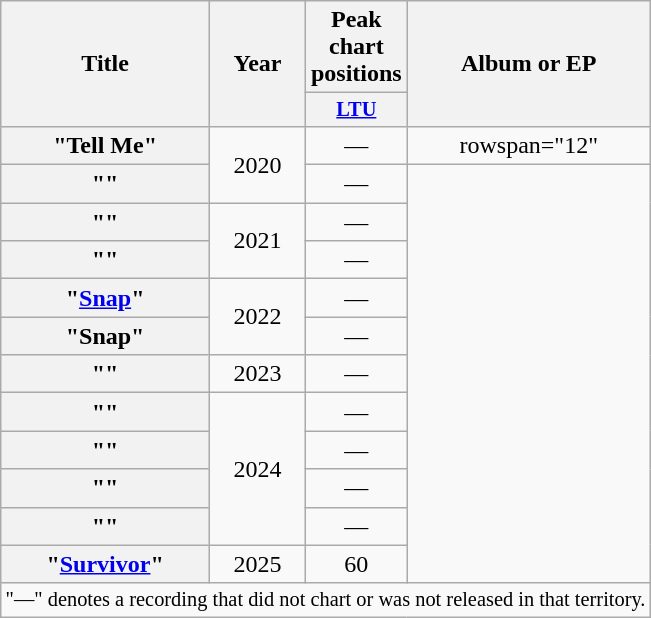<table class="wikitable plainrowheaders" style="text-align:center;">
<tr>
<th scope="col" rowspan="2">Title</th>
<th scope="col" rowspan="2">Year</th>
<th scope="col" colspan="1">Peak chart positions</th>
<th scope="col" rowspan="2">Album or EP</th>
</tr>
<tr>
<th scope="col" style="width:3em;font-size:85%;"><a href='#'>LTU</a><br></th>
</tr>
<tr>
<th scope="row">"Tell Me"</th>
<td rowspan="2">2020</td>
<td>—</td>
<td>rowspan="12" </td>
</tr>
<tr>
<th scope="row">""</th>
<td>—</td>
</tr>
<tr>
<th scope="row">""</th>
<td rowspan="2">2021</td>
<td>—</td>
</tr>
<tr>
<th scope="row">""</th>
<td>—</td>
</tr>
<tr>
<th scope="row">"<a href='#'>Snap</a>"</th>
<td rowspan="2">2022</td>
<td>—</td>
</tr>
<tr>
<th scope="row">"Snap"<br></th>
<td>—</td>
</tr>
<tr>
<th scope="row">""</th>
<td>2023</td>
<td>—</td>
</tr>
<tr>
<th scope="row">""<br></th>
<td rowspan="4">2024</td>
<td>—</td>
</tr>
<tr>
<th scope="row">""</th>
<td>—</td>
</tr>
<tr>
<th scope="row">""</th>
<td>—</td>
</tr>
<tr>
<th scope="row">""</th>
<td>—</td>
</tr>
<tr>
<th scope="row">"<a href='#'>Survivor</a>"</th>
<td>2025</td>
<td>60</td>
</tr>
<tr>
<td colspan="9" style="font-size:85%">"—" denotes a recording that did not chart or was not released in that territory.</td>
</tr>
</table>
